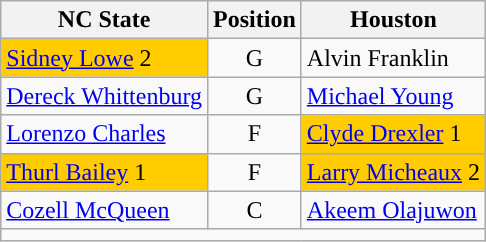<table class="wikitable">
<tr>
<th>NC State</th>
<th colspan="2">Position</th>
<th>Houston</th>
</tr>
<tr>
<td style="background:#ffcc00"><a href='#'>Sidney Lowe</a> 2</td>
<td colspan=2 style="text-align:center">G</td>
<td>Alvin Franklin</td>
</tr>
<tr>
<td><a href='#'>Dereck Whittenburg</a></td>
<td colspan=2 style="text-align:center">G</td>
<td><a href='#'>Michael Young</a></td>
</tr>
<tr>
<td><a href='#'>Lorenzo Charles</a></td>
<td colspan=2 style="text-align:center">F</td>
<td style="background:#ffcc00"><a href='#'>Clyde Drexler</a> 1</td>
</tr>
<tr>
<td style="background:#ffcc00"><a href='#'>Thurl Bailey</a> 1</td>
<td colspan=2 style="text-align:center">F</td>
<td style="background:#ffcc00"><a href='#'>Larry Micheaux</a> 2</td>
</tr>
<tr>
<td><a href='#'>Cozell McQueen</a></td>
<td colspan=2 style="text-align:center">C</td>
<td><a href='#'>Akeem Olajuwon</a><br></td>
</tr>
<tr>
<td colspan="5" align=center></td>
</tr>
</table>
